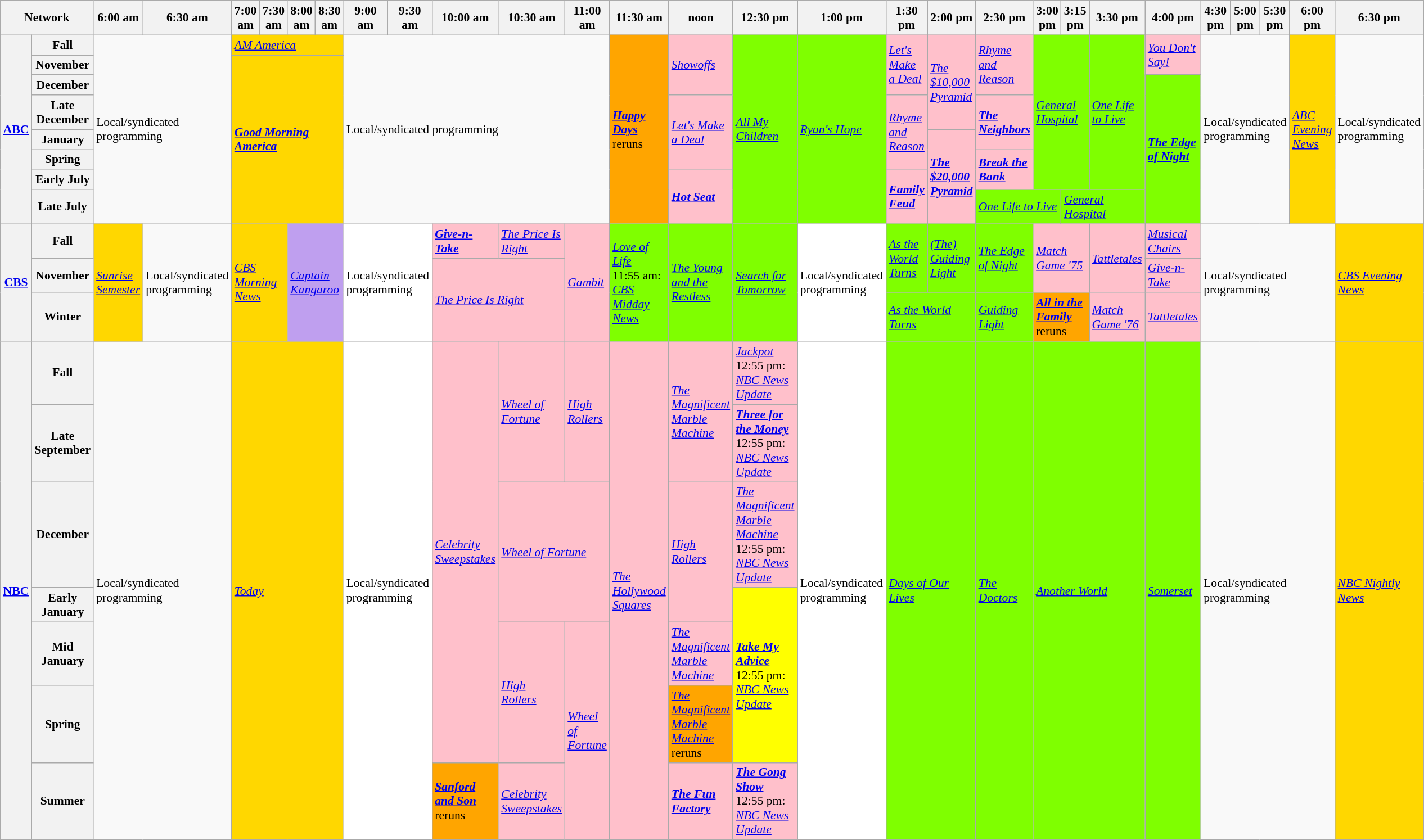<table class=wikitable style="font-size:90%">
<tr>
<th width="1.5%" bgcolor="#C0C0C0" colspan="2">Network</th>
<th width="4%" bgcolor="#C0C0C0">6:00 am</th>
<th width="4%" bgcolor="#C0C0C0">6:30 am</th>
<th width="4%" bgcolor="#C0C0C0">7:00 am</th>
<th width="4%" bgcolor="#C0C0C0">7:30 am</th>
<th width="4%" bgcolor="#C0C0C0">8:00 am</th>
<th width="4%" bgcolor="#C0C0C0">8:30 am</th>
<th width="4%" bgcolor="#C0C0C0">9:00 am</th>
<th width="4%" bgcolor="#C0C0C0">9:30 am</th>
<th width="4%" bgcolor="#C0C0C0">10:00 am</th>
<th width="4%" bgcolor="#C0C0C0">10:30 am</th>
<th width="4%" bgcolor="#C0C0C0">11:00 am</th>
<th width="4%" bgcolor="#C0C0C0">11:30 am</th>
<th width="4%" bgcolor="#C0C0C0">noon</th>
<th width="4%" bgcolor="#C0C0C0">12:30 pm</th>
<th width="4%" bgcolor="#C0C0C0">1:00 pm</th>
<th width="4%" bgcolor="#C0C0C0">1:30 pm</th>
<th width="4%" bgcolor="#C0C0C0">2:00 pm</th>
<th width="4%" bgcolor="#C0C0C0">2:30 pm</th>
<th width="4%" bgcolor="#C0C0C0">3:00 pm</th>
<th width="4%" bgcolor="#C0C0C0">3:15 pm</th>
<th width="4%" bgcolor="#C0C0C0">3:30 pm</th>
<th width="4%" bgcolor="#C0C0C0">4:00 pm</th>
<th width="4%" bgcolor="#C0C0C0">4:30 pm</th>
<th width="4%" bgcolor="#C0C0C0">5:00 pm</th>
<th width="4%" bgcolor="#C0C0C0">5:30 pm</th>
<th width="4%" bgcolor="#C0C0C0">6:00 pm</th>
<th width="4%" bgcolor="#C0C0C0">6:30 pm</th>
</tr>
<tr>
<th rowspan="8" bgcolor="#C0C0C0"><a href='#'>ABC</a></th>
<th>Fall</th>
<td colspan="2" rowspan="8">Local/syndicated programming</td>
<td colspan="4" bgcolor="gold"><em><a href='#'>AM America</a></em></td>
<td colspan="5" rowspan="8">Local/syndicated programming</td>
<td rowspan="8" bgcolor="orange"><strong><em><a href='#'>Happy Days</a></em></strong> reruns</td>
<td rowspan="3" bgcolor="pink"><em><a href='#'>Showoffs</a></em></td>
<td rowspan="8" bgcolor="chartreuse"><em><a href='#'>All My Children</a></em></td>
<td rowspan="8" bgcolor="chartreuse"><em><a href='#'>Ryan's Hope</a></em></td>
<td rowspan="3" bgcolor="pink"><em><a href='#'>Let's Make a Deal</a></em></td>
<td rowspan="4" bgcolor="pink"><em><a href='#'>The $10,000 Pyramid</a></em></td>
<td rowspan="3" bgcolor="pink"><em><a href='#'>Rhyme and Reason</a></em></td>
<td colspan="2" rowspan="7" bgcolor="chartreuse"><em><a href='#'>General Hospital</a></em></td>
<td rowspan="7" bgcolor="chartreuse"><em><a href='#'>One Life to Live</a></em></td>
<td rowspan="2" bgcolor="pink"><em><a href='#'>You Don't Say!</a></em></td>
<td colspan="3" rowspan="8">Local/syndicated programming</td>
<td rowspan="8" bgcolor="gold"><em><a href='#'>ABC Evening News</a></em></td>
<td rowspan="8">Local/syndicated programming</td>
</tr>
<tr>
<th>November</th>
<td colspan="4" rowspan="7" bgcolor="gold"><strong><em><a href='#'>Good Morning America</a></em></strong></td>
</tr>
<tr>
<th>December</th>
<td rowspan="6" bgcolor="chartreuse"><strong><em><a href='#'>The Edge of Night</a></em></strong></td>
</tr>
<tr>
<th>Late December</th>
<td rowspan="3" bgcolor="pink"><em><a href='#'>Let's Make a Deal</a></em></td>
<td rowspan="3" bgcolor="pink"><em><a href='#'>Rhyme and Reason</a></em></td>
<td rowspan="2" bgcolor="pink"><strong><em><a href='#'>The Neighbors</a></em></strong></td>
</tr>
<tr>
<th>January</th>
<td rowspan="4" bgcolor="pink"><strong><em><a href='#'>The $20,000 Pyramid</a></em></strong></td>
</tr>
<tr>
<th>Spring</th>
<td rowspan="2" bgcolor="pink"><strong><em><a href='#'>Break the Bank</a></em></strong></td>
</tr>
<tr>
<th>Early July</th>
<td rowspan="2" bgcolor="pink"><strong><em><a href='#'>Hot Seat</a></em></strong></td>
<td rowspan="2" bgcolor="pink"><strong><em><a href='#'>Family Feud</a></em></strong></td>
</tr>
<tr>
<th>Late July</th>
<td colspan="2" bgcolor="chartreuse"><em><a href='#'>One Life to Live</a></em></td>
<td colspan="2" bgcolor="chartreuse"><em><a href='#'>General Hospital</a></em></td>
</tr>
<tr>
<th rowspan="3" bgcolor="#C0C0C0"><a href='#'>CBS</a></th>
<th>Fall</th>
<td rowspan="3" bgcolor="gold"><em><a href='#'>Sunrise Semester</a></em></td>
<td rowspan="3">Local/syndicated programming</td>
<td colspan="2" rowspan="3" bgcolor="gold"><em><a href='#'>CBS Morning News</a></em></td>
<td colspan="2" rowspan="3" bgcolor="bf9fef"><em><a href='#'>Captain Kangaroo</a></em></td>
<td colspan="2" rowspan="3" bgcolor="white">Local/syndicated programming</td>
<td bgcolor="pink"><strong><em><a href='#'>Give-n-Take</a></em></strong></td>
<td bgcolor="pink"><em><a href='#'>The Price Is Right</a></em></td>
<td rowspan="3" bgcolor="pink"><em><a href='#'>Gambit</a></em></td>
<td rowspan="3" bgcolor="chartreuse"><em><a href='#'>Love of Life</a></em><br>11:55 am: <em><a href='#'>CBS Midday News</a></em></td>
<td rowspan="3" bgcolor="chartreuse"><em><a href='#'>The Young and the Restless</a></em></td>
<td rowspan="3" bgcolor="chartreuse"><em><a href='#'>Search for Tomorrow</a></em></td>
<td rowspan="3" bgcolor="white">Local/syndicated programming</td>
<td rowspan="2" bgcolor="chartreuse"><em><a href='#'>As the World Turns</a></em></td>
<td rowspan="2" bgcolor="chartreuse"><em><a href='#'>(The) Guiding Light</a></em></td>
<td rowspan="2" bgcolor="chartreuse"><em><a href='#'>The Edge of Night</a></em></td>
<td colspan="2" rowspan="2" bgcolor="pink"><em><a href='#'>Match Game '75</a></em></td>
<td rowspan="2" bgcolor="pink"><em><a href='#'>Tattletales</a></em></td>
<td bgcolor="pink"><em><a href='#'>Musical Chairs</a></em></td>
<td colspan="4" rowspan="3">Local/syndicated programming</td>
<td rowspan="3" bgcolor="gold"><em><a href='#'>CBS Evening News</a></em></td>
</tr>
<tr>
<th>November</th>
<td colspan="2" rowspan="2" bgcolor="pink"><em><a href='#'>The Price Is Right</a></em></td>
<td bgcolor="pink"><em><a href='#'>Give-n-Take</a></em></td>
</tr>
<tr>
<th>Winter</th>
<td colspan="2" bgcolor="chartreuse"><em><a href='#'>As the World Turns</a></em></td>
<td bgcolor="chartreuse"><em><a href='#'>Guiding Light</a></em></td>
<td colspan="2" bgcolor="orange"><strong><em><a href='#'>All in the Family</a></em></strong> reruns</td>
<td bgcolor="pink"><em><a href='#'>Match Game '76</a></em></td>
<td bgcolor="pink"><em><a href='#'>Tattletales</a></em></td>
</tr>
<tr>
<th rowspan="7" bgcolor="#C0C0C0"><a href='#'>NBC</a></th>
<th>Fall</th>
<td colspan="2" rowspan="7">Local/syndicated programming</td>
<td colspan="4" rowspan="7" bgcolor="gold"><em><a href='#'>Today</a></em></td>
<td colspan="2" rowspan="7" bgcolor="white">Local/syndicated programming</td>
<td rowspan="6" bgcolor="pink"><em><a href='#'>Celebrity Sweepstakes</a></em></td>
<td rowspan="2" bgcolor="pink"><em><a href='#'>Wheel of Fortune</a></em></td>
<td rowspan="2" bgcolor="pink"><em><a href='#'>High Rollers</a></em></td>
<td rowspan="7" bgcolor="pink"><em><a href='#'>The Hollywood Squares</a></em></td>
<td rowspan="2" bgcolor="pink"><em><a href='#'>The Magnificent Marble Machine</a></em></td>
<td rowspan="1" bgcolor="pink"><em><a href='#'>Jackpot</a></em><br>12:55 pm: <em><a href='#'>NBC News Update</a></em></td>
<td rowspan="7" bgcolor="white">Local/syndicated programming</td>
<td colspan="2" rowspan="7" bgcolor="chartreuse"><em><a href='#'>Days of Our Lives</a></em></td>
<td rowspan="7" bgcolor="chartreuse"><em><a href='#'>The Doctors</a></em></td>
<td colspan="3" rowspan="7" bgcolor="chartreuse"><em><a href='#'>Another World</a></em></td>
<td rowspan="7" bgcolor="chartreuse"><em><a href='#'>Somerset</a></em></td>
<td colspan="4" rowspan="7">Local/syndicated programming</td>
<td rowspan="7" bgcolor="gold"><em><a href='#'>NBC Nightly News</a></em></td>
</tr>
<tr>
<th>Late September</th>
<td bgcolor="pink"><strong><em><a href='#'>Three for the Money</a></em></strong><br>12:55 pm: <em><a href='#'>NBC News Update</a></em></td>
</tr>
<tr>
<th>December</th>
<td colspan="2" rowspan="2" bgcolor="pink"><em><a href='#'>Wheel of Fortune</a></em></td>
<td rowspan="2" bgcolor="pink"><em><a href='#'>High Rollers</a></em></td>
<td bgcolor="pink"><em><a href='#'>The Magnificent Marble Machine</a></em><br>12:55 pm: <em><a href='#'>NBC News Update</a></em></td>
</tr>
<tr>
<th>Early January</th>
<td rowspan="3" bgcolor="yellow"><strong><em><a href='#'>Take My Advice</a></em></strong><br>12:55 pm: <em><a href='#'>NBC News Update</a></em></td>
</tr>
<tr>
<th>Mid January</th>
<td rowspan="2" bgcolor="pink"><em><a href='#'>High Rollers</a></em></td>
<td rowspan="3" bgcolor="pink"><em><a href='#'>Wheel of Fortune</a></em></td>
<td bgcolor="pink"><em><a href='#'>The Magnificent Marble Machine</a></em></td>
</tr>
<tr>
<th>Spring</th>
<td bgcolor="orange"><em><a href='#'>The Magnificent Marble Machine</a></em> reruns</td>
</tr>
<tr>
<th>Summer</th>
<td bgcolor="orange"><strong><em><a href='#'>Sanford and Son</a></em></strong> reruns</td>
<td bgcolor="pink"><em><a href='#'>Celebrity Sweepstakes</a></em></td>
<td bgcolor="pink"><strong><em><a href='#'>The Fun Factory</a></em></strong></td>
<td bgcolor="pink"><strong><em><a href='#'>The Gong Show</a></em></strong><br>12:55 pm: <em><a href='#'>NBC News Update</a></em></td>
</tr>
</table>
